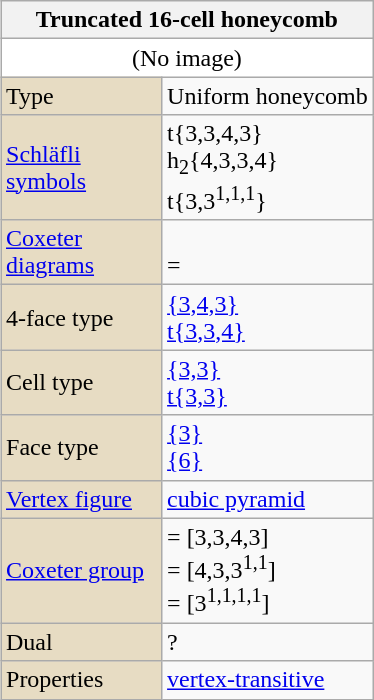<table class="wikitable" align="right" style="margin-left:10px">
<tr>
<th bgcolor=#e7dcc3 colspan=2>Truncated 16-cell honeycomb</th>
</tr>
<tr>
<td bgcolor=#ffffff align=center colspan=2>(No image)</td>
</tr>
<tr>
<td bgcolor=#e7dcc3 width=100>Type</td>
<td>Uniform honeycomb</td>
</tr>
<tr>
<td bgcolor=#e7dcc3><a href='#'>Schläfli symbols</a></td>
<td>t{3,3,4,3}<br>h<sub>2</sub>{4,3,3,4}<br>t{3,3<sup>1,1,1</sup>}</td>
</tr>
<tr>
<td bgcolor=#e7dcc3><a href='#'>Coxeter diagrams</a></td>
<td><br> = <br></td>
</tr>
<tr>
<td bgcolor=#e7dcc3>4-face type</td>
<td><a href='#'>{3,4,3}</a> <br><a href='#'>t{3,3,4}</a> </td>
</tr>
<tr>
<td bgcolor=#e7dcc3>Cell type</td>
<td><a href='#'>{3,3}</a><br><a href='#'>t{3,3}</a></td>
</tr>
<tr>
<td bgcolor=#e7dcc3>Face type</td>
<td><a href='#'>{3}</a><br><a href='#'>{6}</a></td>
</tr>
<tr>
<td bgcolor=#e7dcc3><a href='#'>Vertex figure</a></td>
<td><a href='#'>cubic pyramid</a></td>
</tr>
<tr>
<td bgcolor=#e7dcc3><a href='#'>Coxeter group</a></td>
<td> = [3,3,4,3]<br> = [4,3,3<sup>1,1</sup>]<br> = [3<sup>1,1,1,1</sup>]</td>
</tr>
<tr>
<td bgcolor=#e7dcc3>Dual</td>
<td>?</td>
</tr>
<tr>
<td bgcolor=#e7dcc3>Properties</td>
<td><a href='#'>vertex-transitive</a></td>
</tr>
</table>
